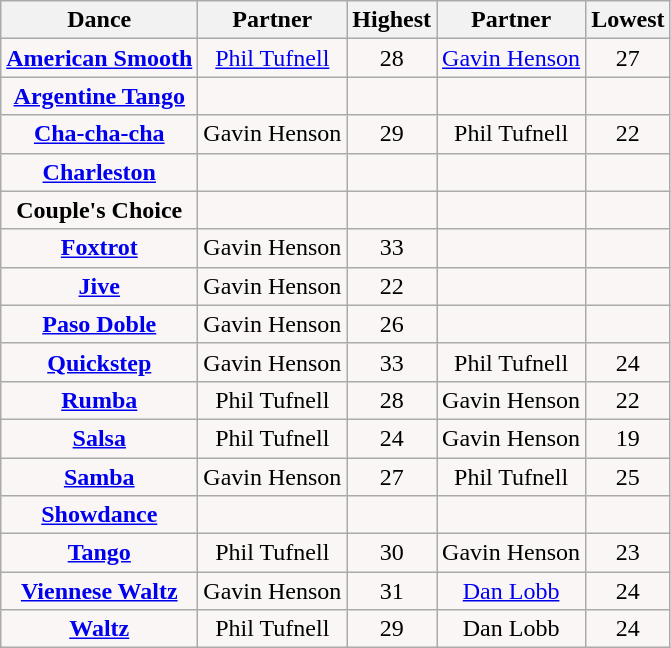<table class="wikitable sortable collapsed">
<tr style="text-align:Center; background:cc;">
<th>Dance</th>
<th>Partner</th>
<th>Highest</th>
<th>Partner</th>
<th>Lowest</th>
</tr>
<tr style="text-align: center; background:#faf6f6">
<td><strong><a href='#'>American Smooth</a></strong></td>
<td><a href='#'>Phil Tufnell</a></td>
<td>28</td>
<td><a href='#'>Gavin Henson</a></td>
<td>27</td>
</tr>
<tr style="text-align: center; background:#faf6f6">
<td><strong><a href='#'>Argentine Tango</a></strong></td>
<td></td>
<td></td>
<td></td>
<td></td>
</tr>
<tr style="text-align: center; background:#faf6f6">
<td><strong><a href='#'>Cha-cha-cha</a></strong></td>
<td>Gavin Henson</td>
<td>29</td>
<td>Phil Tufnell</td>
<td>22</td>
</tr>
<tr style="text-align: center; background:#faf6f6">
<td><strong><a href='#'>Charleston</a></strong></td>
<td></td>
<td></td>
<td></td>
<td></td>
</tr>
<tr style="text-align: center; background:#faf6f6">
<td><strong>Couple's Choice</strong></td>
<td></td>
<td></td>
<td></td>
<td></td>
</tr>
<tr style="text-align: center; background:#faf6f6">
<td><strong><a href='#'>Foxtrot</a></strong></td>
<td>Gavin Henson</td>
<td>33</td>
<td></td>
<td></td>
</tr>
<tr style="text-align: center; background:#faf6f6">
<td><strong><a href='#'>Jive</a></strong></td>
<td>Gavin Henson</td>
<td>22</td>
<td></td>
<td></td>
</tr>
<tr style="text-align: center; background:#faf6f6">
<td><strong><a href='#'>Paso Doble</a></strong></td>
<td>Gavin Henson</td>
<td>26</td>
<td></td>
<td></td>
</tr>
<tr style="text-align: center; background:#faf6f6">
<td><strong><a href='#'>Quickstep</a></strong></td>
<td>Gavin Henson</td>
<td>33</td>
<td>Phil Tufnell</td>
<td>24</td>
</tr>
<tr style="text-align: center; background:#faf6f6">
<td><strong><a href='#'>Rumba</a></strong></td>
<td>Phil Tufnell</td>
<td>28</td>
<td>Gavin Henson</td>
<td>22</td>
</tr>
<tr style="text-align: center; background:#faf6f6">
<td><strong><a href='#'>Salsa</a></strong></td>
<td>Phil Tufnell</td>
<td>24</td>
<td>Gavin Henson</td>
<td>19</td>
</tr>
<tr style="text-align: center; background:#faf6f6">
<td><strong><a href='#'>Samba</a></strong></td>
<td>Gavin Henson</td>
<td>27</td>
<td>Phil Tufnell</td>
<td>25</td>
</tr>
<tr style="text-align: center; background:#faf6f6">
<td><strong><a href='#'>Showdance</a></strong></td>
<td></td>
<td></td>
<td></td>
<td></td>
</tr>
<tr style="text-align: center; background:#faf6f6">
<td><strong><a href='#'>Tango</a></strong></td>
<td>Phil Tufnell</td>
<td>30</td>
<td>Gavin Henson</td>
<td>23</td>
</tr>
<tr style="text-align: center; background:#faf6f6">
<td><strong><a href='#'>Viennese Waltz</a></strong></td>
<td>Gavin Henson</td>
<td>31</td>
<td><a href='#'>Dan Lobb</a></td>
<td>24</td>
</tr>
<tr style="text-align: center; background:#faf6f6">
<td><strong><a href='#'>Waltz</a></strong></td>
<td>Phil Tufnell</td>
<td>29</td>
<td>Dan Lobb</td>
<td>24</td>
</tr>
</table>
